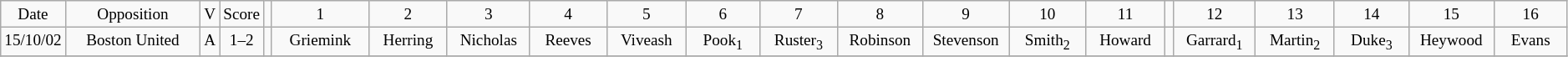<table class="wikitable" style="font-size: 80%; text-align: center;">
<tr style="text-align:center;">
<td style="width:10px; ">Date</td>
<td style="width:150px; ">Opposition</td>
<td style="width:5px; ">V</td>
<td style="width:5px; ">Score</td>
<td style="width:1px; text-align:center;"></td>
<td style="width:95px; ">1</td>
<td style="width:75px; ">2</td>
<td style="width:75px; ">3</td>
<td style="width:75px; ">4</td>
<td style="width:75px; ">5</td>
<td style="width:75px; ">6</td>
<td style="width:75px; ">7</td>
<td style="width:75px; ">8</td>
<td style="width:75px; ">9</td>
<td style="width:75px; ">10</td>
<td style="width:75px; ">11</td>
<td style="width:1px; text-align:center;"></td>
<td style="width:75px; ">12</td>
<td style="width:75px; ">13</td>
<td style="width:75px; ">14</td>
<td style="width:75px; ">15</td>
<td style="width:75px; ">16</td>
</tr>
<tr>
<td>15/10/02</td>
<td>Boston United</td>
<td>A</td>
<td>1–2</td>
<td></td>
<td>Griemink</td>
<td>Herring</td>
<td>Nicholas</td>
<td>Reeves</td>
<td>Viveash</td>
<td>Pook<sub>1</sub></td>
<td>Ruster<sub>3</sub></td>
<td>Robinson</td>
<td>Stevenson</td>
<td>Smith<sub>2</sub></td>
<td>Howard</td>
<td></td>
<td>Garrard<sub>1</sub></td>
<td>Martin<sub>2</sub></td>
<td>Duke<sub>3</sub></td>
<td>Heywood</td>
<td>Evans</td>
</tr>
<tr>
</tr>
</table>
